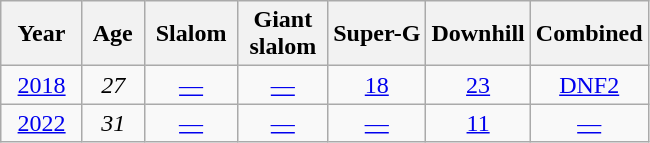<table class=wikitable style="text-align:center">
<tr>
<th>  Year  </th>
<th> Age </th>
<th> Slalom </th>
<th> Giant <br> slalom </th>
<th>Super-G</th>
<th>Downhill</th>
<th>Combined</th>
</tr>
<tr>
<td><a href='#'>2018</a></td>
<td><em>27</em></td>
<td><a href='#'>—</a></td>
<td><a href='#'>—</a></td>
<td><a href='#'>18</a></td>
<td><a href='#'>23</a></td>
<td><a href='#'>DNF2</a></td>
</tr>
<tr>
<td><a href='#'>2022</a></td>
<td><em>31</em></td>
<td><a href='#'>—</a></td>
<td><a href='#'>—</a></td>
<td><a href='#'>—</a></td>
<td><a href='#'>11</a></td>
<td><a href='#'>—</a></td>
</tr>
</table>
